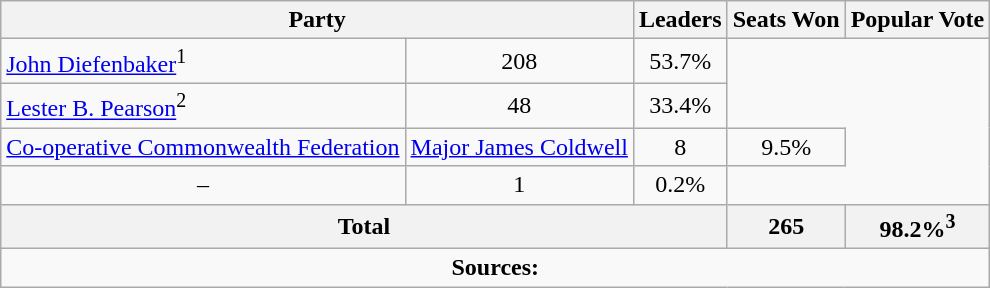<table class="wikitable">
<tr>
<th colspan="2">Party</th>
<th>Leaders</th>
<th>Seats Won</th>
<th>Popular Vote</th>
</tr>
<tr>
<td><a href='#'>John Diefenbaker</a><sup>1</sup></td>
<td align=center>208</td>
<td align=center>53.7%</td>
</tr>
<tr>
<td><a href='#'>Lester B. Pearson</a><sup>2</sup></td>
<td align=center>48</td>
<td align=center>33.4%</td>
</tr>
<tr>
<td><a href='#'>Co-operative Commonwealth Federation</a></td>
<td><a href='#'>Major James Coldwell</a></td>
<td align=center>8</td>
<td align=center>9.5%</td>
</tr>
<tr>
<td align=center>–</td>
<td align=center>1</td>
<td align=center>0.2%</td>
</tr>
<tr>
<th colspan=3 align=left>Total</th>
<th align=center>265</th>
<th align=center>98.2%<sup>3</sup></th>
</tr>
<tr>
<td align="center" colspan=5><strong>Sources:</strong> </td>
</tr>
</table>
